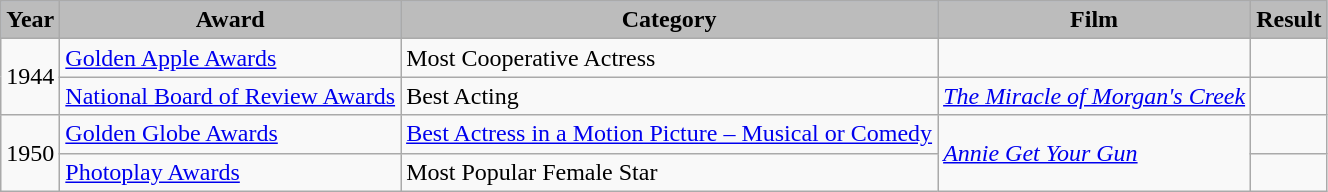<table class="wikitable">
<tr style="background:#b0c4de; text-align:center;">
<th style="background:#bcbcbc;">Year</th>
<th style="background:#bcbcbc;">Award</th>
<th style="background:#bcbcbc;">Category</th>
<th style="background:#bcbcbc;">Film</th>
<th style="background:#bcbcbc;">Result</th>
</tr>
<tr>
<td rowspan="2">1944</td>
<td><a href='#'>Golden Apple Awards</a></td>
<td>Most Cooperative Actress</td>
<td></td>
<td></td>
</tr>
<tr>
<td><a href='#'>National Board of Review Awards</a></td>
<td>Best Acting</td>
<td><em><a href='#'>The Miracle of Morgan's Creek</a></em></td>
<td></td>
</tr>
<tr>
<td rowspan="2">1950</td>
<td><a href='#'>Golden Globe Awards</a></td>
<td><a href='#'>Best Actress in a Motion Picture – Musical or Comedy</a></td>
<td rowspan="2"><em><a href='#'>Annie Get Your Gun</a></em></td>
<td></td>
</tr>
<tr>
<td><a href='#'>Photoplay Awards</a></td>
<td>Most Popular Female Star</td>
<td></td>
</tr>
</table>
